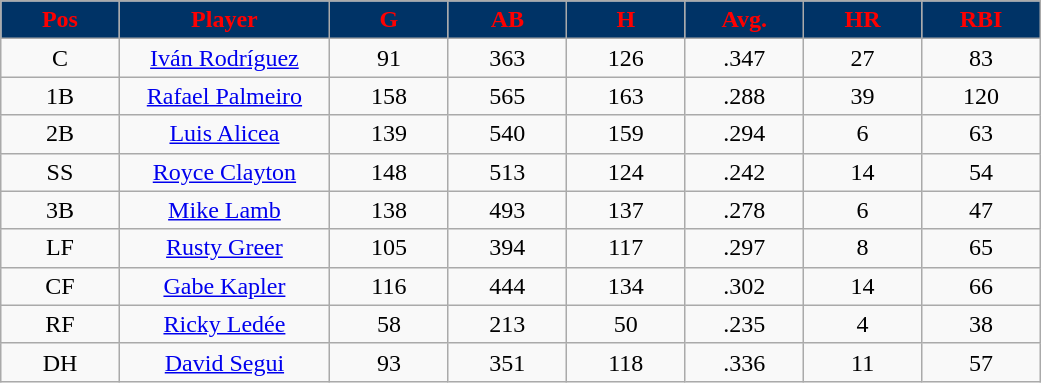<table class="wikitable sortable">
<tr>
<th style="background:#003366;color:red;" width="9%">Pos</th>
<th style="background:#003366;color:red;" width="16%">Player</th>
<th style="background:#003366;color:red;" width="9%">G</th>
<th style="background:#003366;color:red;" width="9%">AB</th>
<th style="background:#003366;color:red;" width="9%">H</th>
<th style="background:#003366;color:red;" width="9%">Avg.</th>
<th style="background:#003366;color:red;" width="9%">HR</th>
<th style="background:#003366;color:red;" width="9%">RBI</th>
</tr>
<tr align=center>
<td>C</td>
<td><a href='#'>Iván Rodríguez</a></td>
<td>91</td>
<td>363</td>
<td>126</td>
<td>.347</td>
<td>27</td>
<td>83</td>
</tr>
<tr align=center>
<td>1B</td>
<td><a href='#'>Rafael Palmeiro</a></td>
<td>158</td>
<td>565</td>
<td>163</td>
<td>.288</td>
<td>39</td>
<td>120</td>
</tr>
<tr align=center>
<td>2B</td>
<td><a href='#'>Luis Alicea</a></td>
<td>139</td>
<td>540</td>
<td>159</td>
<td>.294</td>
<td>6</td>
<td>63</td>
</tr>
<tr align=center>
<td>SS</td>
<td><a href='#'>Royce Clayton</a></td>
<td>148</td>
<td>513</td>
<td>124</td>
<td>.242</td>
<td>14</td>
<td>54</td>
</tr>
<tr align=center>
<td>3B</td>
<td><a href='#'>Mike Lamb</a></td>
<td>138</td>
<td>493</td>
<td>137</td>
<td>.278</td>
<td>6</td>
<td>47</td>
</tr>
<tr align=center>
<td>LF</td>
<td><a href='#'>Rusty Greer</a></td>
<td>105</td>
<td>394</td>
<td>117</td>
<td>.297</td>
<td>8</td>
<td>65</td>
</tr>
<tr align=center>
<td>CF</td>
<td><a href='#'>Gabe Kapler</a></td>
<td>116</td>
<td>444</td>
<td>134</td>
<td>.302</td>
<td>14</td>
<td>66</td>
</tr>
<tr align=center>
<td>RF</td>
<td><a href='#'>Ricky Ledée</a></td>
<td>58</td>
<td>213</td>
<td>50</td>
<td>.235</td>
<td>4</td>
<td>38</td>
</tr>
<tr align=center>
<td>DH</td>
<td><a href='#'>David Segui</a></td>
<td>93</td>
<td>351</td>
<td>118</td>
<td>.336</td>
<td>11</td>
<td>57</td>
</tr>
</table>
